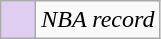<table class="wikitable">
<tr>
<td style="background:#E0CEF2; width:1em;"></td>
<td><em>NBA record</em></td>
</tr>
</table>
